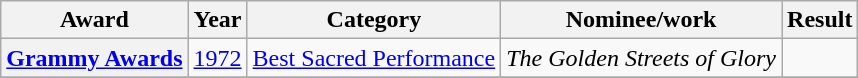<table class="unsortable wikitable">
<tr>
<th scope="col">Award</th>
<th scope="col">Year</th>
<th scope="col">Category</th>
<th scope="col">Nominee/work</th>
<th scope="col">Result</th>
</tr>
<tr>
<th scope = "row"><a href='#'>Grammy Awards</a></th>
<td><a href='#'>1972</a></td>
<td><a href='#'>Best Sacred Performance</a></td>
<td><em>The Golden Streets of Glory</em></td>
<td></td>
</tr>
<tr>
</tr>
</table>
